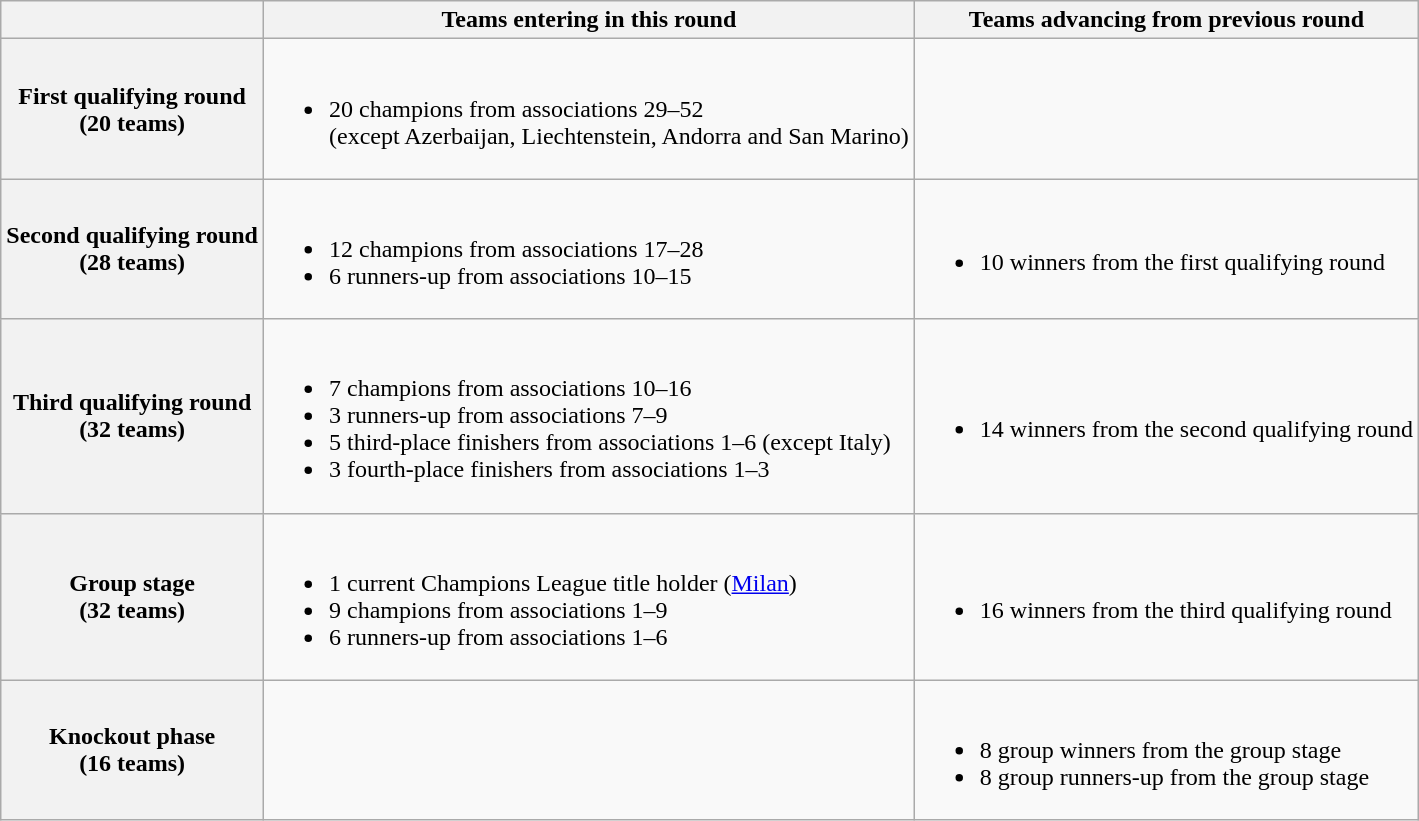<table class="wikitable">
<tr>
<th></th>
<th>Teams entering in this round</th>
<th>Teams advancing from previous round</th>
</tr>
<tr>
<th>First qualifying round<br>(20 teams)</th>
<td><br><ul><li>20 champions from associations 29–52<br>(except Azerbaijan, Liechtenstein, Andorra and San Marino)</li></ul></td>
<td></td>
</tr>
<tr>
<th>Second qualifying round<br>(28 teams)</th>
<td><br><ul><li>12 champions from associations 17–28</li><li>6 runners-up from associations 10–15</li></ul></td>
<td><br><ul><li>10 winners from the first qualifying round</li></ul></td>
</tr>
<tr>
<th>Third qualifying round<br>(32 teams)</th>
<td><br><ul><li>7 champions from associations 10–16</li><li>3 runners-up from associations 7–9</li><li>5 third-place finishers from associations 1–6 (except Italy)</li><li>3 fourth-place finishers from associations 1–3</li></ul></td>
<td><br><ul><li>14 winners from the second qualifying round</li></ul></td>
</tr>
<tr>
<th>Group stage<br>(32 teams)</th>
<td><br><ul><li>1 current Champions League title holder (<a href='#'>Milan</a>)</li><li>9 champions from associations 1–9</li><li>6 runners-up from associations 1–6</li></ul></td>
<td><br><ul><li>16 winners from the third qualifying round</li></ul></td>
</tr>
<tr>
<th>Knockout phase<br>(16 teams)</th>
<td></td>
<td><br><ul><li>8 group winners from the group stage</li><li>8 group runners-up from the group stage</li></ul></td>
</tr>
</table>
